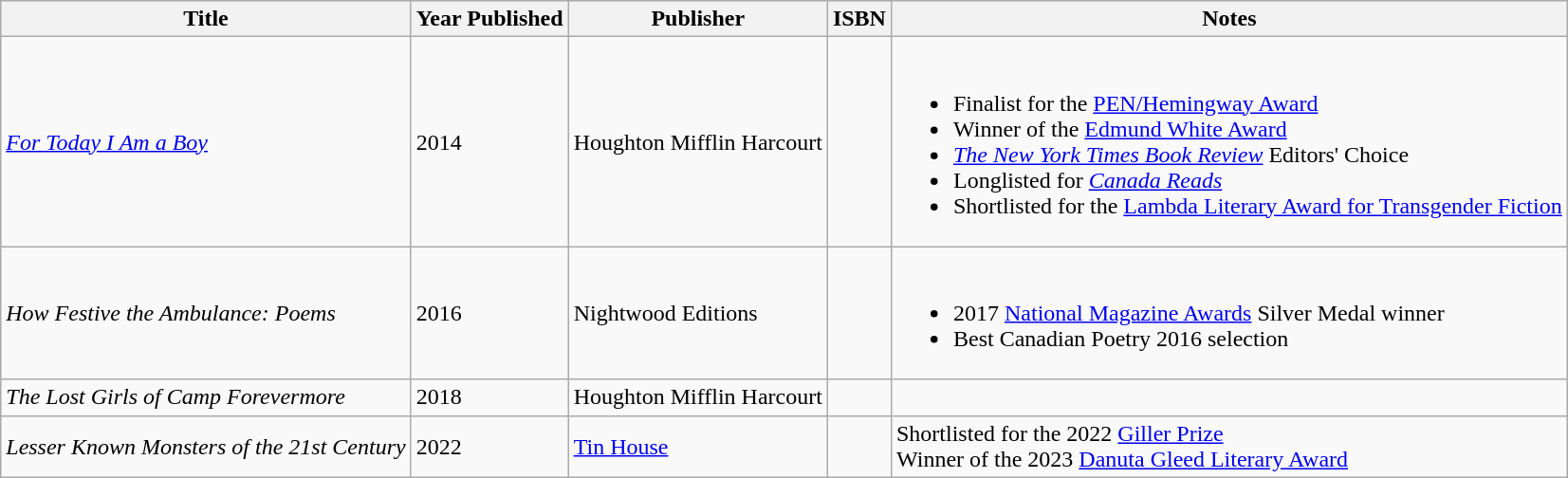<table class="wikitable">
<tr>
<th>Title</th>
<th>Year Published</th>
<th>Publisher</th>
<th>ISBN</th>
<th>Notes</th>
</tr>
<tr>
<td><em><a href='#'>For Today I Am a Boy</a></em></td>
<td>2014</td>
<td>Houghton Mifflin Harcourt</td>
<td></td>
<td><br><ul><li>Finalist for the <a href='#'>PEN/Hemingway Award</a></li><li>Winner of the <a href='#'>Edmund White Award</a></li><li><em><a href='#'>The New York Times Book Review</a></em> Editors' Choice</li><li>Longlisted for <em><a href='#'>Canada Reads</a></em></li><li>Shortlisted for the <a href='#'>Lambda Literary Award for Transgender Fiction</a></li></ul></td>
</tr>
<tr>
<td><em>How Festive the Ambulance: Poems</em></td>
<td>2016</td>
<td>Nightwood Editions</td>
<td></td>
<td><br><ul><li>2017 <a href='#'>National Magazine Awards</a> Silver Medal winner</li><li>Best Canadian Poetry 2016 selection</li></ul></td>
</tr>
<tr>
<td><em>The Lost Girls of Camp Forevermore</em></td>
<td>2018</td>
<td>Houghton Mifflin Harcourt</td>
<td></td>
<td></td>
</tr>
<tr>
<td><em>Lesser Known Monsters of the 21st Century</em></td>
<td>2022</td>
<td><a href='#'>Tin House</a></td>
<td></td>
<td>Shortlisted for the 2022 <a href='#'>Giller Prize</a><br>Winner of the 2023 <a href='#'>Danuta Gleed Literary Award</a></td>
</tr>
</table>
